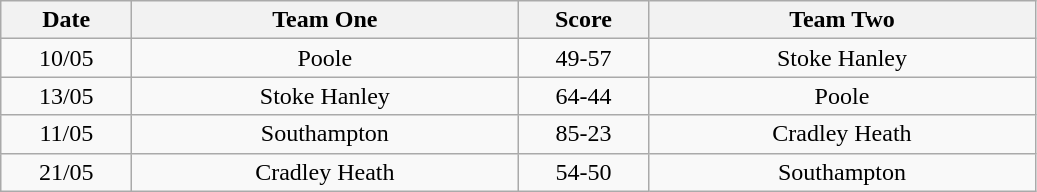<table class="wikitable" style="text-align: center">
<tr>
<th width=80>Date</th>
<th width=250>Team One</th>
<th width=80>Score</th>
<th width=250>Team Two</th>
</tr>
<tr>
<td>10/05</td>
<td>Poole</td>
<td>49-57</td>
<td>Stoke Hanley</td>
</tr>
<tr>
<td>13/05</td>
<td>Stoke Hanley</td>
<td>64-44</td>
<td>Poole</td>
</tr>
<tr>
<td>11/05</td>
<td>Southampton</td>
<td>85-23</td>
<td>Cradley Heath</td>
</tr>
<tr>
<td>21/05</td>
<td>Cradley Heath</td>
<td>54-50</td>
<td>Southampton</td>
</tr>
</table>
